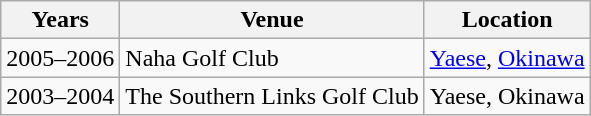<table class=wikitable>
<tr>
<th>Years</th>
<th>Venue</th>
<th>Location</th>
</tr>
<tr>
<td>2005–2006</td>
<td>Naha Golf Club</td>
<td><a href='#'>Yaese</a>, <a href='#'>Okinawa</a></td>
</tr>
<tr>
<td>2003–2004</td>
<td>The Southern Links Golf Club</td>
<td>Yaese, Okinawa</td>
</tr>
</table>
